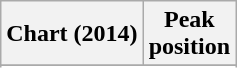<table class="wikitable sortable plainrowheaders">
<tr>
<th>Chart (2014)</th>
<th>Peak<br>position</th>
</tr>
<tr>
</tr>
<tr>
</tr>
<tr>
</tr>
<tr>
</tr>
<tr>
</tr>
</table>
